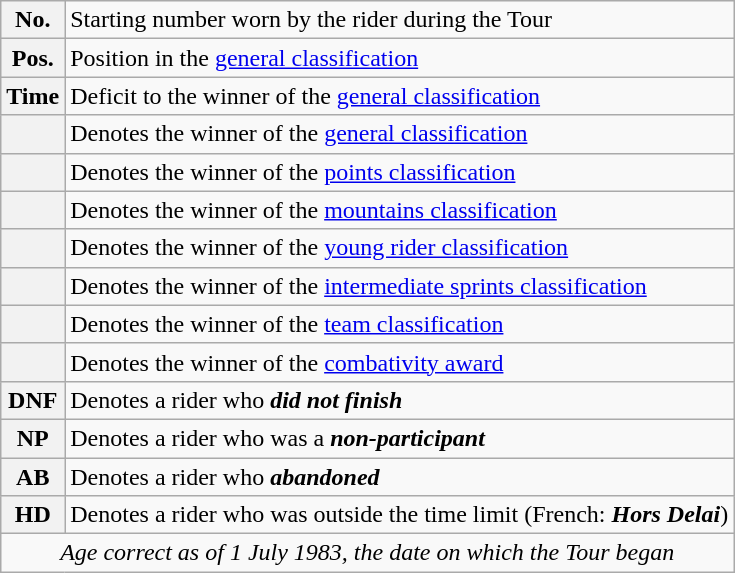<table class="wikitable">
<tr>
<th scope="row" style="text-align:center;">No.</th>
<td>Starting number worn by the rider during the Tour</td>
</tr>
<tr>
<th scope="row" style="text-align:center;">Pos.</th>
<td>Position in the <a href='#'>general classification</a></td>
</tr>
<tr>
<th scope="row" style="text-align:center;">Time</th>
<td>Deficit to the winner of the <a href='#'>general classification</a></td>
</tr>
<tr>
<th scope="row" style="text-align:center;"></th>
<td>Denotes the winner of the <a href='#'>general classification</a></td>
</tr>
<tr>
<th scope="row" style="text-align:center;"></th>
<td>Denotes the winner of the <a href='#'>points classification</a></td>
</tr>
<tr>
<th scope="row" style="text-align:center;"></th>
<td>Denotes the winner of the <a href='#'>mountains classification</a></td>
</tr>
<tr>
<th scope="row" style="text-align:center;"></th>
<td>Denotes the winner of the <a href='#'>young rider classification</a></td>
</tr>
<tr>
<th scope="row" style="text-align:center;"></th>
<td>Denotes the winner of the <a href='#'>intermediate sprints classification</a></td>
</tr>
<tr>
<th scope="row" style="text-align:center;"></th>
<td>Denotes the winner of the <a href='#'>team classification</a></td>
</tr>
<tr>
<th scope="row" style="text-align:center;"></th>
<td>Denotes the winner of the <a href='#'>combativity award</a></td>
</tr>
<tr>
<th scope="row" style="text-align:center;">DNF</th>
<td>Denotes a rider who <strong><em>did not finish</em></strong></td>
</tr>
<tr>
<th scope="row" style="text-align:center;">NP</th>
<td>Denotes a rider who was a <strong><em>non-participant</em></strong></td>
</tr>
<tr>
<th scope="row" style="text-align:center;">AB</th>
<td>Denotes a rider who <strong><em>abandoned</em></strong></td>
</tr>
<tr>
<th scope="row" style="text-align:center;">HD</th>
<td>Denotes a rider who was outside the time limit (French: <strong><em>Hors Delai</em></strong>)</td>
</tr>
<tr>
<td style="text-align:center;" colspan="2"><em>Age correct as of 1 July 1983, the date on which the Tour began</em></td>
</tr>
</table>
